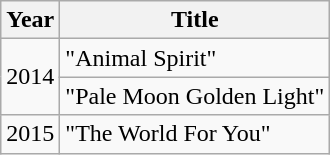<table class="wikitable">
<tr>
<th>Year</th>
<th>Title</th>
</tr>
<tr>
<td rowspan="2">2014</td>
<td>"Animal Spirit"</td>
</tr>
<tr>
<td>"Pale Moon Golden Light"</td>
</tr>
<tr>
<td>2015</td>
<td>"The World For You"</td>
</tr>
</table>
